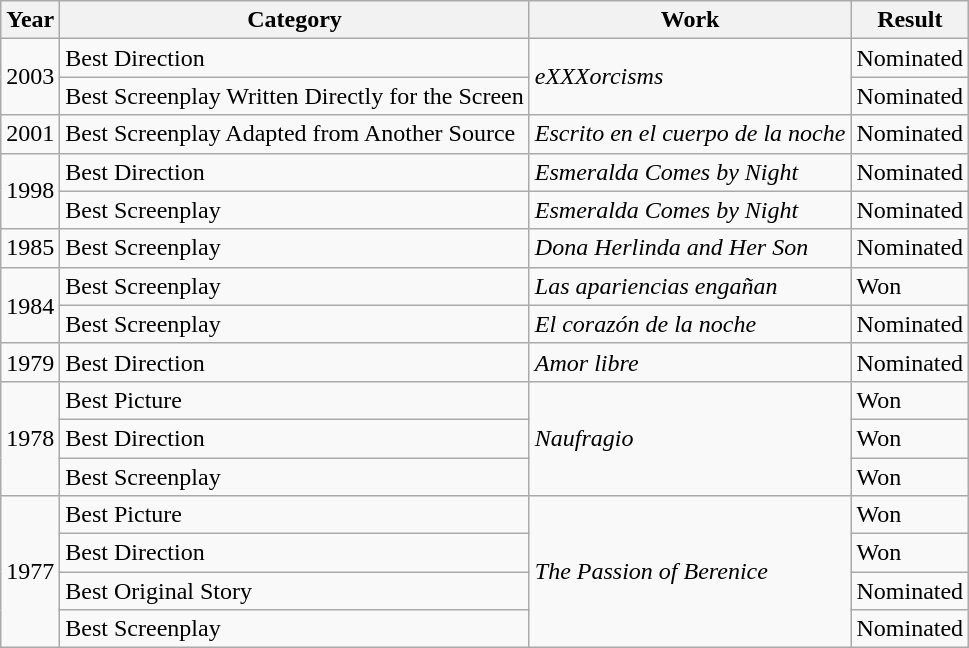<table class="wikitable">
<tr>
<th>Year</th>
<th>Category</th>
<th>Work</th>
<th>Result</th>
</tr>
<tr>
<td rowspan="2">2003</td>
<td>Best Direction</td>
<td rowspan="2"><em>eXXXorcisms</em></td>
<td>Nominated</td>
</tr>
<tr>
<td>Best Screenplay Written Directly for the Screen</td>
<td>Nominated</td>
</tr>
<tr>
<td>2001</td>
<td>Best Screenplay Adapted from Another Source</td>
<td><em>Escrito en el cuerpo de la noche</em></td>
<td>Nominated</td>
</tr>
<tr>
<td rowspan="2">1998</td>
<td>Best Direction</td>
<td><em>Esmeralda Comes by Night</em></td>
<td>Nominated</td>
</tr>
<tr>
<td>Best Screenplay</td>
<td><em>Esmeralda Comes by Night</em></td>
<td>Nominated</td>
</tr>
<tr>
<td>1985</td>
<td>Best Screenplay</td>
<td><em>Dona Herlinda and Her Son</em></td>
<td>Nominated</td>
</tr>
<tr>
<td rowspan="2">1984</td>
<td>Best Screenplay</td>
<td><em>Las apariencias engañan</em></td>
<td>Won</td>
</tr>
<tr>
<td>Best Screenplay</td>
<td><em>El corazón de la noche</em></td>
<td>Nominated</td>
</tr>
<tr>
<td>1979</td>
<td>Best Direction</td>
<td><em>Amor libre</em></td>
<td>Nominated</td>
</tr>
<tr>
<td rowspan="3">1978</td>
<td>Best Picture</td>
<td rowspan="3"><em>Naufragio</em></td>
<td>Won</td>
</tr>
<tr>
<td>Best Direction</td>
<td>Won</td>
</tr>
<tr>
<td>Best Screenplay</td>
<td>Won</td>
</tr>
<tr>
<td rowspan="4">1977</td>
<td>Best Picture</td>
<td rowspan="4"><em>The Passion of Berenice</em></td>
<td>Won</td>
</tr>
<tr>
<td>Best Direction</td>
<td>Won</td>
</tr>
<tr>
<td>Best Original Story</td>
<td>Nominated</td>
</tr>
<tr>
<td>Best Screenplay</td>
<td>Nominated</td>
</tr>
</table>
